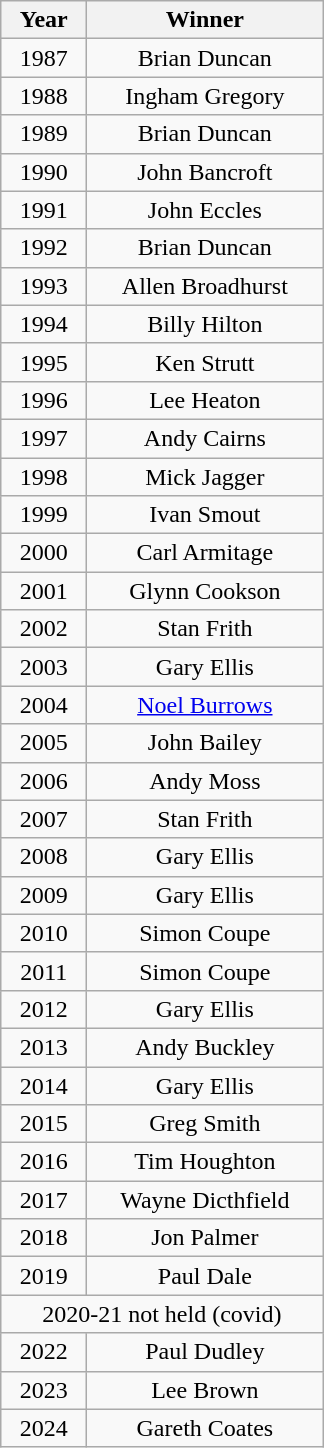<table class="wikitable" style="text-align:center">
<tr>
<th width=50>Year</th>
<th width=150>Winner</th>
</tr>
<tr>
<td>1987</td>
<td>Brian Duncan</td>
</tr>
<tr>
<td>1988</td>
<td>Ingham Gregory</td>
</tr>
<tr>
<td>1989</td>
<td>Brian Duncan</td>
</tr>
<tr>
<td>1990</td>
<td>John Bancroft</td>
</tr>
<tr>
<td>1991</td>
<td>John Eccles</td>
</tr>
<tr>
<td>1992</td>
<td>Brian Duncan</td>
</tr>
<tr>
<td>1993</td>
<td>Allen Broadhurst</td>
</tr>
<tr>
<td>1994</td>
<td>Billy Hilton</td>
</tr>
<tr>
<td>1995</td>
<td>Ken Strutt</td>
</tr>
<tr>
<td>1996</td>
<td>Lee Heaton</td>
</tr>
<tr>
<td>1997</td>
<td>Andy Cairns</td>
</tr>
<tr>
<td>1998</td>
<td>Mick Jagger</td>
</tr>
<tr>
<td>1999</td>
<td>Ivan Smout</td>
</tr>
<tr>
<td>2000</td>
<td>Carl Armitage</td>
</tr>
<tr>
<td>2001</td>
<td>Glynn Cookson</td>
</tr>
<tr>
<td>2002</td>
<td>Stan Frith</td>
</tr>
<tr>
<td>2003</td>
<td>Gary Ellis</td>
</tr>
<tr>
<td>2004</td>
<td><a href='#'>Noel Burrows</a></td>
</tr>
<tr>
<td>2005</td>
<td>John Bailey</td>
</tr>
<tr>
<td>2006</td>
<td>Andy Moss</td>
</tr>
<tr>
<td>2007</td>
<td>Stan Frith</td>
</tr>
<tr>
<td>2008</td>
<td>Gary Ellis</td>
</tr>
<tr>
<td>2009</td>
<td>Gary Ellis</td>
</tr>
<tr>
<td>2010</td>
<td>Simon Coupe</td>
</tr>
<tr>
<td>2011</td>
<td>Simon Coupe</td>
</tr>
<tr>
<td>2012</td>
<td>Gary Ellis</td>
</tr>
<tr>
<td>2013</td>
<td>Andy Buckley</td>
</tr>
<tr>
<td>2014</td>
<td>Gary Ellis</td>
</tr>
<tr>
<td>2015</td>
<td>Greg Smith</td>
</tr>
<tr>
<td>2016</td>
<td>Tim Houghton</td>
</tr>
<tr>
<td>2017</td>
<td>Wayne Dicthfield</td>
</tr>
<tr>
<td>2018</td>
<td>Jon Palmer</td>
</tr>
<tr>
<td>2019</td>
<td>Paul Dale</td>
</tr>
<tr>
<td colspan=2>2020-21 not held (covid)</td>
</tr>
<tr>
<td>2022</td>
<td>Paul Dudley</td>
</tr>
<tr>
<td>2023</td>
<td>Lee Brown</td>
</tr>
<tr>
<td>2024</td>
<td>Gareth Coates</td>
</tr>
</table>
